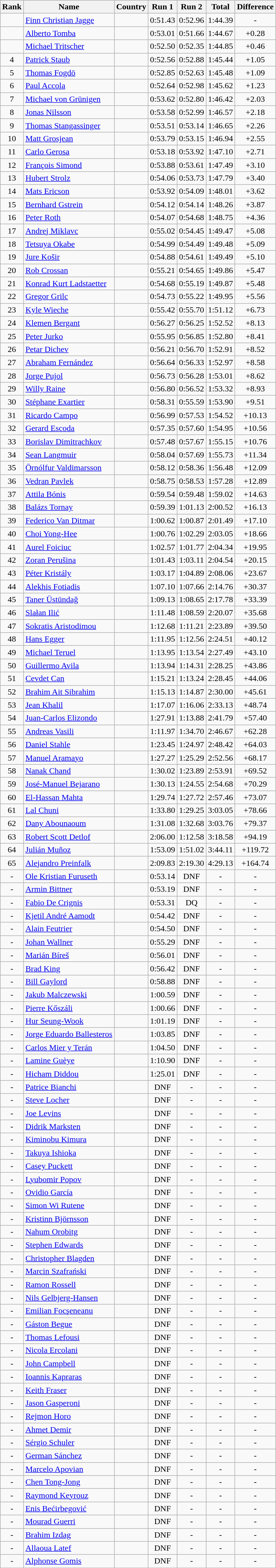<table class="wikitable sortable" style="text-align:center">
<tr>
<th>Rank</th>
<th>Name</th>
<th>Country</th>
<th>Run 1</th>
<th>Run 2</th>
<th>Total</th>
<th>Difference</th>
</tr>
<tr>
<td></td>
<td align=left><a href='#'>Finn Christian Jagge</a></td>
<td align=left></td>
<td>0:51.43</td>
<td>0:52.96</td>
<td>1:44.39</td>
<td>-</td>
</tr>
<tr>
<td></td>
<td align=left><a href='#'>Alberto Tomba</a></td>
<td align=left></td>
<td>0:53.01</td>
<td>0:51.66</td>
<td>1:44.67</td>
<td>+0.28</td>
</tr>
<tr>
<td></td>
<td align=left><a href='#'>Michael Tritscher</a></td>
<td align=left></td>
<td>0:52.50</td>
<td>0:52.35</td>
<td>1:44.85</td>
<td>+0.46</td>
</tr>
<tr>
<td>4</td>
<td align=left><a href='#'>Patrick Staub</a></td>
<td align=left></td>
<td>0:52.56</td>
<td>0:52.88</td>
<td>1:45.44</td>
<td>+1.05</td>
</tr>
<tr>
<td>5</td>
<td align=left><a href='#'>Thomas Fogdö</a></td>
<td align=left></td>
<td>0:52.85</td>
<td>0:52.63</td>
<td>1:45.48</td>
<td>+1.09</td>
</tr>
<tr>
<td>6</td>
<td align=left><a href='#'>Paul Accola</a></td>
<td align=left></td>
<td>0:52.64</td>
<td>0:52.98</td>
<td>1:45.62</td>
<td>+1.23</td>
</tr>
<tr>
<td>7</td>
<td align=left><a href='#'>Michael von Grünigen</a></td>
<td align=left></td>
<td>0:53.62</td>
<td>0:52.80</td>
<td>1:46.42</td>
<td>+2.03</td>
</tr>
<tr>
<td>8</td>
<td align=left><a href='#'>Jonas Nilsson</a></td>
<td align=left></td>
<td>0:53.58</td>
<td>0:52.99</td>
<td>1:46.57</td>
<td>+2.18</td>
</tr>
<tr>
<td>9</td>
<td align=left><a href='#'>Thomas Stangassinger</a></td>
<td align=left></td>
<td>0:53.51</td>
<td>0:53.14</td>
<td>1:46.65</td>
<td>+2.26</td>
</tr>
<tr>
<td>10</td>
<td align=left><a href='#'>Matt Grosjean</a></td>
<td align=left></td>
<td>0:53.79</td>
<td>0:53.15</td>
<td>1:46.94</td>
<td>+2.55</td>
</tr>
<tr>
<td>11</td>
<td align=left><a href='#'>Carlo Gerosa</a></td>
<td align=left></td>
<td>0:53.18</td>
<td>0:53.92</td>
<td>1:47.10</td>
<td>+2.71</td>
</tr>
<tr>
<td>12</td>
<td align=left><a href='#'>François Simond</a></td>
<td align=left></td>
<td>0:53.88</td>
<td>0:53.61</td>
<td>1:47.49</td>
<td>+3.10</td>
</tr>
<tr>
<td>13</td>
<td align=left><a href='#'>Hubert Strolz</a></td>
<td align=left></td>
<td>0:54.06</td>
<td>0:53.73</td>
<td>1:47.79</td>
<td>+3.40</td>
</tr>
<tr>
<td>14</td>
<td align=left><a href='#'>Mats Ericson</a></td>
<td align=left></td>
<td>0:53.92</td>
<td>0:54.09</td>
<td>1:48.01</td>
<td>+3.62</td>
</tr>
<tr>
<td>15</td>
<td align=left><a href='#'>Bernhard Gstrein</a></td>
<td align=left></td>
<td>0:54.12</td>
<td>0:54.14</td>
<td>1:48.26</td>
<td>+3.87</td>
</tr>
<tr>
<td>16</td>
<td align=left><a href='#'>Peter Roth</a></td>
<td align=left></td>
<td>0:54.07</td>
<td>0:54.68</td>
<td>1:48.75</td>
<td>+4.36</td>
</tr>
<tr>
<td>17</td>
<td align=left><a href='#'>Andrej Miklavc</a></td>
<td align=left></td>
<td>0:55.02</td>
<td>0:54.45</td>
<td>1:49.47</td>
<td>+5.08</td>
</tr>
<tr>
<td>18</td>
<td align=left><a href='#'>Tetsuya Okabe</a></td>
<td align=left></td>
<td>0:54.99</td>
<td>0:54.49</td>
<td>1:49.48</td>
<td>+5.09</td>
</tr>
<tr>
<td>19</td>
<td align=left><a href='#'>Jure Košir</a></td>
<td align=left></td>
<td>0:54.88</td>
<td>0:54.61</td>
<td>1:49.49</td>
<td>+5.10</td>
</tr>
<tr>
<td>20</td>
<td align=left><a href='#'>Rob Crossan</a></td>
<td align=left></td>
<td>0:55.21</td>
<td>0:54.65</td>
<td>1:49.86</td>
<td>+5.47</td>
</tr>
<tr>
<td>21</td>
<td align=left><a href='#'>Konrad Kurt Ladstaetter</a></td>
<td align=left></td>
<td>0:54.68</td>
<td>0:55.19</td>
<td>1:49.87</td>
<td>+5.48</td>
</tr>
<tr>
<td>22</td>
<td align=left><a href='#'>Gregor Grilc</a></td>
<td align=left></td>
<td>0:54.73</td>
<td>0:55.22</td>
<td>1:49.95</td>
<td>+5.56</td>
</tr>
<tr>
<td>23</td>
<td align=left><a href='#'>Kyle Wieche</a></td>
<td align=left></td>
<td>0:55.42</td>
<td>0:55.70</td>
<td>1:51.12</td>
<td>+6.73</td>
</tr>
<tr>
<td>24</td>
<td align=left><a href='#'>Klemen Bergant</a></td>
<td align=left></td>
<td>0:56.27</td>
<td>0:56.25</td>
<td>1:52.52</td>
<td>+8.13</td>
</tr>
<tr>
<td>25</td>
<td align=left><a href='#'>Peter Jurko</a></td>
<td align=left></td>
<td>0:55.95</td>
<td>0:56.85</td>
<td>1:52.80</td>
<td>+8.41</td>
</tr>
<tr>
<td>26</td>
<td align=left><a href='#'>Petar Dichev</a></td>
<td align=left></td>
<td>0:56.21</td>
<td>0:56.70</td>
<td>1:52.91</td>
<td>+8.52</td>
</tr>
<tr>
<td>27</td>
<td align=left><a href='#'>Abraham Fernández</a></td>
<td align=left></td>
<td>0:56.64</td>
<td>0:56.33</td>
<td>1:52.97</td>
<td>+8.58</td>
</tr>
<tr>
<td>28</td>
<td align=left><a href='#'>Jorge Pujol</a></td>
<td align=left></td>
<td>0:56.73</td>
<td>0:56.28</td>
<td>1:53.01</td>
<td>+8.62</td>
</tr>
<tr>
<td>29</td>
<td align=left><a href='#'>Willy Raine</a></td>
<td align=left></td>
<td>0:56.80</td>
<td>0:56.52</td>
<td>1:53.32</td>
<td>+8.93</td>
</tr>
<tr>
<td>30</td>
<td align=left><a href='#'>Stéphane Exartier</a></td>
<td align=left></td>
<td>0:58.31</td>
<td>0:55.59</td>
<td>1:53.90</td>
<td>+9.51</td>
</tr>
<tr>
<td>31</td>
<td align=left><a href='#'>Ricardo Campo</a></td>
<td align=left></td>
<td>0:56.99</td>
<td>0:57.53</td>
<td>1:54.52</td>
<td>+10.13</td>
</tr>
<tr>
<td>32</td>
<td align=left><a href='#'>Gerard Escoda</a></td>
<td align=left></td>
<td>0:57.35</td>
<td>0:57.60</td>
<td>1:54.95</td>
<td>+10.56</td>
</tr>
<tr>
<td>33</td>
<td align=left><a href='#'>Borislav Dimitrachkov</a></td>
<td align=left></td>
<td>0:57.48</td>
<td>0:57.67</td>
<td>1:55.15</td>
<td>+10.76</td>
</tr>
<tr>
<td>34</td>
<td align=left><a href='#'>Sean Langmuir</a></td>
<td align=left></td>
<td>0:58.04</td>
<td>0:57.69</td>
<td>1:55.73</td>
<td>+11.34</td>
</tr>
<tr>
<td>35</td>
<td align=left><a href='#'>Örnólfur Valdimarsson</a></td>
<td align=left></td>
<td>0:58.12</td>
<td>0:58.36</td>
<td>1:56.48</td>
<td>+12.09</td>
</tr>
<tr>
<td>36</td>
<td align=left><a href='#'>Vedran Pavlek</a></td>
<td align=left></td>
<td>0:58.75</td>
<td>0:58.53</td>
<td>1:57.28</td>
<td>+12.89</td>
</tr>
<tr>
<td>37</td>
<td align=left><a href='#'>Attila Bónis</a></td>
<td align=left></td>
<td>0:59.54</td>
<td>0:59.48</td>
<td>1:59.02</td>
<td>+14.63</td>
</tr>
<tr>
<td>38</td>
<td align=left><a href='#'>Balázs Tornay</a></td>
<td align=left></td>
<td>0:59.39</td>
<td>1:01.13</td>
<td>2:00.52</td>
<td>+16.13</td>
</tr>
<tr>
<td>39</td>
<td align=left><a href='#'>Federico Van Ditmar</a></td>
<td align=left></td>
<td>1:00.62</td>
<td>1:00.87</td>
<td>2:01.49</td>
<td>+17.10</td>
</tr>
<tr>
<td>40</td>
<td align=left><a href='#'>Choi Yong-Hee</a></td>
<td align=left></td>
<td>1:00.76</td>
<td>1:02.29</td>
<td>2:03.05</td>
<td>+18.66</td>
</tr>
<tr>
<td>41</td>
<td align=left><a href='#'>Aurel Foiciuc</a></td>
<td align=left></td>
<td>1:02.57</td>
<td>1:01.77</td>
<td>2:04.34</td>
<td>+19.95</td>
</tr>
<tr>
<td>42</td>
<td align=left><a href='#'>Zoran Perušina</a></td>
<td align=left></td>
<td>1:01.43</td>
<td>1:03.11</td>
<td>2:04.54</td>
<td>+20.15</td>
</tr>
<tr>
<td>43</td>
<td align=left><a href='#'>Péter Kristály</a></td>
<td align=left></td>
<td>1:03.17</td>
<td>1:04.89</td>
<td>2:08.06</td>
<td>+23.67</td>
</tr>
<tr>
<td>44</td>
<td align=left><a href='#'>Alekhis Fotiadis</a></td>
<td align=left></td>
<td>1:07.10</td>
<td>1:07.66</td>
<td>2:14.76</td>
<td>+30.37</td>
</tr>
<tr>
<td>45</td>
<td align=left><a href='#'>Taner Üstündağ</a></td>
<td align=left></td>
<td>1:09.13</td>
<td>1:08.65</td>
<td>2:17.78</td>
<td>+33.39</td>
</tr>
<tr>
<td>46</td>
<td align=left><a href='#'>Slałan Ilić</a></td>
<td align=left></td>
<td>1:11.48</td>
<td>1:08.59</td>
<td>2:20.07</td>
<td>+35.68</td>
</tr>
<tr>
<td>47</td>
<td align=left><a href='#'>Sokratis Aristodimou</a></td>
<td align=left></td>
<td>1:12.68</td>
<td>1:11.21</td>
<td>2:23.89</td>
<td>+39.50</td>
</tr>
<tr>
<td>48</td>
<td align=left><a href='#'>Hans Egger</a></td>
<td align=left></td>
<td>1:11.95</td>
<td>1:12.56</td>
<td>2:24.51</td>
<td>+40.12</td>
</tr>
<tr>
<td>49</td>
<td align=left><a href='#'>Michael Teruel</a></td>
<td align=left></td>
<td>1:13.95</td>
<td>1:13.54</td>
<td>2:27.49</td>
<td>+43.10</td>
</tr>
<tr>
<td>50</td>
<td align=left><a href='#'>Guillermo Avila</a></td>
<td align=left></td>
<td>1:13.94</td>
<td>1:14.31</td>
<td>2:28.25</td>
<td>+43.86</td>
</tr>
<tr>
<td>51</td>
<td align=left><a href='#'>Cevdet Can</a></td>
<td align=left></td>
<td>1:15.21</td>
<td>1:13.24</td>
<td>2:28.45</td>
<td>+44.06</td>
</tr>
<tr>
<td>52</td>
<td align=left><a href='#'>Brahim Ait Sibrahim</a></td>
<td align=left></td>
<td>1:15.13</td>
<td>1:14.87</td>
<td>2:30.00</td>
<td>+45.61</td>
</tr>
<tr>
<td>53</td>
<td align=left><a href='#'>Jean Khalil</a></td>
<td align=left></td>
<td>1:17.07</td>
<td>1:16.06</td>
<td>2:33.13</td>
<td>+48.74</td>
</tr>
<tr>
<td>54</td>
<td align=left><a href='#'>Juan-Carlos Elizondo</a></td>
<td align=left></td>
<td>1:27.91</td>
<td>1:13.88</td>
<td>2:41.79</td>
<td>+57.40</td>
</tr>
<tr>
<td>55</td>
<td align=left><a href='#'>Andreas Vasili</a></td>
<td align=left></td>
<td>1:11.97</td>
<td>1:34.70</td>
<td>2:46.67</td>
<td>+62.28</td>
</tr>
<tr>
<td>56</td>
<td align=left><a href='#'>Daniel Stahle</a></td>
<td align=left></td>
<td>1:23.45</td>
<td>1:24.97</td>
<td>2:48.42</td>
<td>+64.03</td>
</tr>
<tr>
<td>57</td>
<td align=left><a href='#'>Manuel Aramayo</a></td>
<td align=left></td>
<td>1:27.27</td>
<td>1:25.29</td>
<td>2:52.56</td>
<td>+68.17</td>
</tr>
<tr>
<td>58</td>
<td align=left><a href='#'>Nanak Chand</a></td>
<td align=left></td>
<td>1:30.02</td>
<td>1:23.89</td>
<td>2:53.91</td>
<td>+69.52</td>
</tr>
<tr>
<td>59</td>
<td align=left><a href='#'>José-Manuel Bejarano</a></td>
<td align=left></td>
<td>1:30.13</td>
<td>1:24.55</td>
<td>2:54.68</td>
<td>+70.29</td>
</tr>
<tr>
<td>60</td>
<td align=left><a href='#'>El-Hassan Mahta</a></td>
<td align=left></td>
<td>1:29.74</td>
<td>1:27.72</td>
<td>2:57.46</td>
<td>+73.07</td>
</tr>
<tr>
<td>61</td>
<td align=left><a href='#'>Lal Chuni</a></td>
<td align=left></td>
<td>1:33.80</td>
<td>1:29.25</td>
<td>3:03.05</td>
<td>+78.66</td>
</tr>
<tr>
<td>62</td>
<td align=left><a href='#'>Dany Abounaoum</a></td>
<td align=left></td>
<td>1:31.08</td>
<td>1:32.68</td>
<td>3:03.76</td>
<td>+79.37</td>
</tr>
<tr>
<td>63</td>
<td align=left><a href='#'>Robert Scott Detlof</a></td>
<td align=left></td>
<td>2:06.00</td>
<td>1:12.58</td>
<td>3:18.58</td>
<td>+94.19</td>
</tr>
<tr>
<td>64</td>
<td align=left><a href='#'>Julián Muñoz</a></td>
<td align=left></td>
<td>1:53.09</td>
<td>1:51.02</td>
<td>3:44.11</td>
<td>+119.72</td>
</tr>
<tr>
<td>65</td>
<td align=left><a href='#'>Alejandro Preinfalk</a></td>
<td align=left></td>
<td>2:09.83</td>
<td>2:19.30</td>
<td>4:29.13</td>
<td>+164.74</td>
</tr>
<tr>
<td>-</td>
<td align=left><a href='#'>Ole Kristian Furuseth</a></td>
<td align=left></td>
<td>0:53.14</td>
<td>DNF</td>
<td>-</td>
<td>-</td>
</tr>
<tr>
<td>-</td>
<td align=left><a href='#'>Armin Bittner</a></td>
<td align=left></td>
<td>0:53.19</td>
<td>DNF</td>
<td>-</td>
<td>-</td>
</tr>
<tr>
<td>-</td>
<td align=left><a href='#'>Fabio De Crignis</a></td>
<td align=left></td>
<td>0:53.31</td>
<td>DQ</td>
<td>-</td>
<td>-</td>
</tr>
<tr>
<td>-</td>
<td align=left><a href='#'>Kjetil André Aamodt</a></td>
<td align=left></td>
<td>0:54.42</td>
<td>DNF</td>
<td>-</td>
<td>-</td>
</tr>
<tr>
<td>-</td>
<td align=left><a href='#'>Alain Feutrier</a></td>
<td align=left></td>
<td>0:54.50</td>
<td>DNF</td>
<td>-</td>
<td>-</td>
</tr>
<tr>
<td>-</td>
<td align=left><a href='#'>Johan Wallner</a></td>
<td align=left></td>
<td>0:55.29</td>
<td>DNF</td>
<td>-</td>
<td>-</td>
</tr>
<tr>
<td>-</td>
<td align=left><a href='#'>Marián Bíreš</a></td>
<td align=left></td>
<td>0:56.01</td>
<td>DNF</td>
<td>-</td>
<td>-</td>
</tr>
<tr>
<td>-</td>
<td align=left><a href='#'>Brad King</a></td>
<td align=left></td>
<td>0:56.42</td>
<td>DNF</td>
<td>-</td>
<td>-</td>
</tr>
<tr>
<td>-</td>
<td align=left><a href='#'>Bill Gaylord</a></td>
<td align=left></td>
<td>0:58.88</td>
<td>DNF</td>
<td>-</td>
<td>-</td>
</tr>
<tr>
<td>-</td>
<td align=left><a href='#'>Jakub Malczewski</a></td>
<td align=left></td>
<td>1:00.59</td>
<td>DNF</td>
<td>-</td>
<td>-</td>
</tr>
<tr>
<td>-</td>
<td align=left><a href='#'>Pierre Kőszáli</a></td>
<td align=left></td>
<td>1:00.66</td>
<td>DNF</td>
<td>-</td>
<td>-</td>
</tr>
<tr>
<td>-</td>
<td align=left><a href='#'>Hur Seung-Wook</a></td>
<td align=left></td>
<td>1:01.19</td>
<td>DNF</td>
<td>-</td>
<td>-</td>
</tr>
<tr>
<td>-</td>
<td align=left><a href='#'>Jorge Eduardo Ballesteros</a></td>
<td align=left></td>
<td>1:03.85</td>
<td>DNF</td>
<td>-</td>
<td>-</td>
</tr>
<tr>
<td>-</td>
<td align=left><a href='#'>Carlos Mier y Terán</a></td>
<td align=left></td>
<td>1:04.50</td>
<td>DNF</td>
<td>-</td>
<td>-</td>
</tr>
<tr>
<td>-</td>
<td align=left><a href='#'>Lamine Guèye</a></td>
<td align=left></td>
<td>1:10.90</td>
<td>DNF</td>
<td>-</td>
<td>-</td>
</tr>
<tr>
<td>-</td>
<td align=left><a href='#'>Hicham Diddou</a></td>
<td align=left></td>
<td>1:25.01</td>
<td>DNF</td>
<td>-</td>
<td>-</td>
</tr>
<tr>
<td>-</td>
<td align=left><a href='#'>Patrice Bianchi</a></td>
<td align=left></td>
<td>DNF</td>
<td>-</td>
<td>-</td>
<td>-</td>
</tr>
<tr>
<td>-</td>
<td align=left><a href='#'>Steve Locher</a></td>
<td align=left></td>
<td>DNF</td>
<td>-</td>
<td>-</td>
<td>-</td>
</tr>
<tr>
<td>-</td>
<td align=left><a href='#'>Joe Levins</a></td>
<td align=left></td>
<td>DNF</td>
<td>-</td>
<td>-</td>
<td>-</td>
</tr>
<tr>
<td>-</td>
<td align=left><a href='#'>Didrik Marksten</a></td>
<td align=left></td>
<td>DNF</td>
<td>-</td>
<td>-</td>
<td>-</td>
</tr>
<tr>
<td>-</td>
<td align=left><a href='#'>Kiminobu Kimura</a></td>
<td align=left></td>
<td>DNF</td>
<td>-</td>
<td>-</td>
<td>-</td>
</tr>
<tr>
<td>-</td>
<td align=left><a href='#'>Takuya Ishioka</a></td>
<td align=left></td>
<td>DNF</td>
<td>-</td>
<td>-</td>
<td>-</td>
</tr>
<tr>
<td>-</td>
<td align=left><a href='#'>Casey Puckett</a></td>
<td align=left></td>
<td>DNF</td>
<td>-</td>
<td>-</td>
<td>-</td>
</tr>
<tr>
<td>-</td>
<td align=left><a href='#'>Lyubomir Popov</a></td>
<td align=left></td>
<td>DNF</td>
<td>-</td>
<td>-</td>
<td>-</td>
</tr>
<tr>
<td>-</td>
<td align=left><a href='#'>Ovidio García</a></td>
<td align=left></td>
<td>DNF</td>
<td>-</td>
<td>-</td>
<td>-</td>
</tr>
<tr>
<td>-</td>
<td align=left><a href='#'>Simon Wi Rutene</a></td>
<td align=left></td>
<td>DNF</td>
<td>-</td>
<td>-</td>
<td>-</td>
</tr>
<tr>
<td>-</td>
<td align=left><a href='#'>Kristinn Björnsson</a></td>
<td align=left></td>
<td>DNF</td>
<td>-</td>
<td>-</td>
<td>-</td>
</tr>
<tr>
<td>-</td>
<td align=left><a href='#'>Nahum Orobitg</a></td>
<td align=left></td>
<td>DNF</td>
<td>-</td>
<td>-</td>
<td>-</td>
</tr>
<tr>
<td>-</td>
<td align=left><a href='#'>Stephen Edwards</a></td>
<td align=left></td>
<td>DNF</td>
<td>-</td>
<td>-</td>
<td>-</td>
</tr>
<tr>
<td>-</td>
<td align=left><a href='#'>Christopher Blagden</a></td>
<td align=left></td>
<td>DNF</td>
<td>-</td>
<td>-</td>
<td>-</td>
</tr>
<tr>
<td>-</td>
<td align=left><a href='#'>Marcin Szafrański</a></td>
<td align=left></td>
<td>DNF</td>
<td>-</td>
<td>-</td>
<td>-</td>
</tr>
<tr>
<td>-</td>
<td align=left><a href='#'>Ramon Rossell</a></td>
<td align=left></td>
<td>DNF</td>
<td>-</td>
<td>-</td>
<td>-</td>
</tr>
<tr>
<td>-</td>
<td align=left><a href='#'>Nils Gelbjerg-Hansen</a></td>
<td align=left></td>
<td>DNF</td>
<td>-</td>
<td>-</td>
<td>-</td>
</tr>
<tr>
<td>-</td>
<td align=left><a href='#'>Emilian Focşeneanu</a></td>
<td align=left></td>
<td>DNF</td>
<td>-</td>
<td>-</td>
<td>-</td>
</tr>
<tr>
<td>-</td>
<td align=left><a href='#'>Gáston Begue</a></td>
<td align=left></td>
<td>DNF</td>
<td>-</td>
<td>-</td>
<td>-</td>
</tr>
<tr>
<td>-</td>
<td align=left><a href='#'>Thomas Lefousi</a></td>
<td align=left></td>
<td>DNF</td>
<td>-</td>
<td>-</td>
<td>-</td>
</tr>
<tr>
<td>-</td>
<td align=left><a href='#'>Nicola Ercolani</a></td>
<td align=left></td>
<td>DNF</td>
<td>-</td>
<td>-</td>
<td>-</td>
</tr>
<tr>
<td>-</td>
<td align=left><a href='#'>John Campbell</a></td>
<td align=left></td>
<td>DNF</td>
<td>-</td>
<td>-</td>
<td>-</td>
</tr>
<tr>
<td>-</td>
<td align=left><a href='#'>Ioannis Kapraras</a></td>
<td align=left></td>
<td>DNF</td>
<td>-</td>
<td>-</td>
<td>-</td>
</tr>
<tr>
<td>-</td>
<td align=left><a href='#'>Keith Fraser</a></td>
<td align=left></td>
<td>DNF</td>
<td>-</td>
<td>-</td>
<td>-</td>
</tr>
<tr>
<td>-</td>
<td align=left><a href='#'>Jason Gasperoni</a></td>
<td align=left></td>
<td>DNF</td>
<td>-</td>
<td>-</td>
<td>-</td>
</tr>
<tr>
<td>-</td>
<td align=left><a href='#'>Rejmon Horo</a></td>
<td align=left></td>
<td>DNF</td>
<td>-</td>
<td>-</td>
<td>-</td>
</tr>
<tr>
<td>-</td>
<td align=left><a href='#'>Ahmet Demir</a></td>
<td align=left></td>
<td>DNF</td>
<td>-</td>
<td>-</td>
<td>-</td>
</tr>
<tr>
<td>-</td>
<td align=left><a href='#'>Sérgio Schuler</a></td>
<td align=left></td>
<td>DNF</td>
<td>-</td>
<td>-</td>
<td>-</td>
</tr>
<tr>
<td>-</td>
<td align=left><a href='#'>German Sánchez</a></td>
<td align=left></td>
<td>DNF</td>
<td>-</td>
<td>-</td>
<td>-</td>
</tr>
<tr>
<td>-</td>
<td align=left><a href='#'>Marcelo Apovian</a></td>
<td align=left></td>
<td>DNF</td>
<td>-</td>
<td>-</td>
<td>-</td>
</tr>
<tr>
<td>-</td>
<td align=left><a href='#'>Chen Tong-Jong</a></td>
<td align=left></td>
<td>DNF</td>
<td>-</td>
<td>-</td>
<td>-</td>
</tr>
<tr>
<td>-</td>
<td align=left><a href='#'>Raymond Keyrouz</a></td>
<td align=left></td>
<td>DNF</td>
<td>-</td>
<td>-</td>
<td>-</td>
</tr>
<tr>
<td>-</td>
<td align=left><a href='#'>Enis Bećirbegović</a></td>
<td align=left></td>
<td>DNF</td>
<td>-</td>
<td>-</td>
<td>-</td>
</tr>
<tr>
<td>-</td>
<td align=left><a href='#'>Mourad Guerri</a></td>
<td align=left></td>
<td>DNF</td>
<td>-</td>
<td>-</td>
<td>-</td>
</tr>
<tr>
<td>-</td>
<td align=left><a href='#'>Brahim Izdag</a></td>
<td align=left></td>
<td>DNF</td>
<td>-</td>
<td>-</td>
<td>-</td>
</tr>
<tr>
<td>-</td>
<td align=left><a href='#'>Allaoua Latef</a></td>
<td align=left></td>
<td>DNF</td>
<td>-</td>
<td>-</td>
<td>-</td>
</tr>
<tr>
<td>-</td>
<td align=left><a href='#'>Alphonse Gomis</a></td>
<td align=left></td>
<td>DNF</td>
<td>-</td>
<td>-</td>
<td>-</td>
</tr>
</table>
